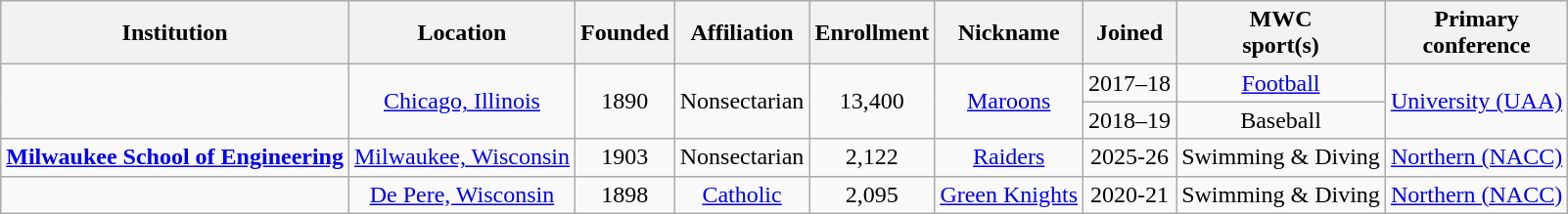<table class="wikitable sortable" style="text-align:center">
<tr>
<th>Institution</th>
<th>Location</th>
<th>Founded</th>
<th>Affiliation</th>
<th>Enrollment</th>
<th>Nickname</th>
<th>Joined</th>
<th>MWC<br>sport(s)</th>
<th>Primary<br>conference</th>
</tr>
<tr>
<td rowspan=2></td>
<td rowspan=2><a href='#'>Chicago, Illinois</a></td>
<td rowspan=2>1890</td>
<td rowspan=2>Nonsectarian</td>
<td rowspan=2>13,400</td>
<td rowspan=2><a href='#'>Maroons</a></td>
<td>2017–18</td>
<td><a href='#'>Football</a></td>
<td rowspan=2><a href='#'>University (UAA)</a></td>
</tr>
<tr>
<td>2018–19</td>
<td>Baseball</td>
</tr>
<tr>
<td><strong><a href='#'>Milwaukee School of Engineering</a></strong></td>
<td><a href='#'>Milwaukee, Wisconsin</a></td>
<td>1903</td>
<td>Nonsectarian</td>
<td>2,122</td>
<td><a href='#'>Raiders</a></td>
<td>2025-26</td>
<td>Swimming & Diving</td>
<td><a href='#'>Northern (NACC)</a></td>
</tr>
<tr>
<td></td>
<td><a href='#'>De Pere, Wisconsin</a></td>
<td>1898</td>
<td><a href='#'>Catholic</a><br></td>
<td>2,095</td>
<td><a href='#'>Green Knights</a></td>
<td>2020-21</td>
<td>Swimming & Diving</td>
<td><a href='#'>Northern (NACC)</a></td>
</tr>
</table>
